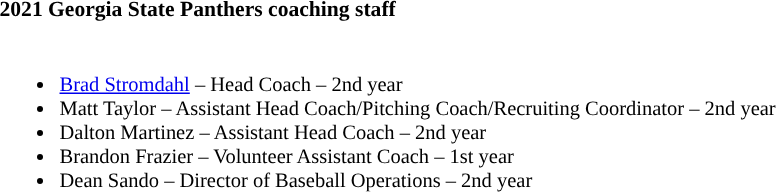<table class="toccolours" style="text-align: left; font-size:90%;">
<tr>
<th colspan="9">2021 Georgia State Panthers coaching staff</th>
</tr>
<tr>
<td style="font-size: 95%;" valign="top"><br><ul><li><a href='#'>Brad Stromdahl</a> – Head Coach – 2nd year</li><li>Matt Taylor – Assistant Head Coach/Pitching Coach/Recruiting Coordinator – 2nd year</li><li>Dalton Martinez – Assistant Head Coach – 2nd year</li><li>Brandon Frazier – Volunteer Assistant Coach – 1st year</li><li>Dean Sando – Director of Baseball Operations – 2nd year</li></ul></td>
</tr>
</table>
